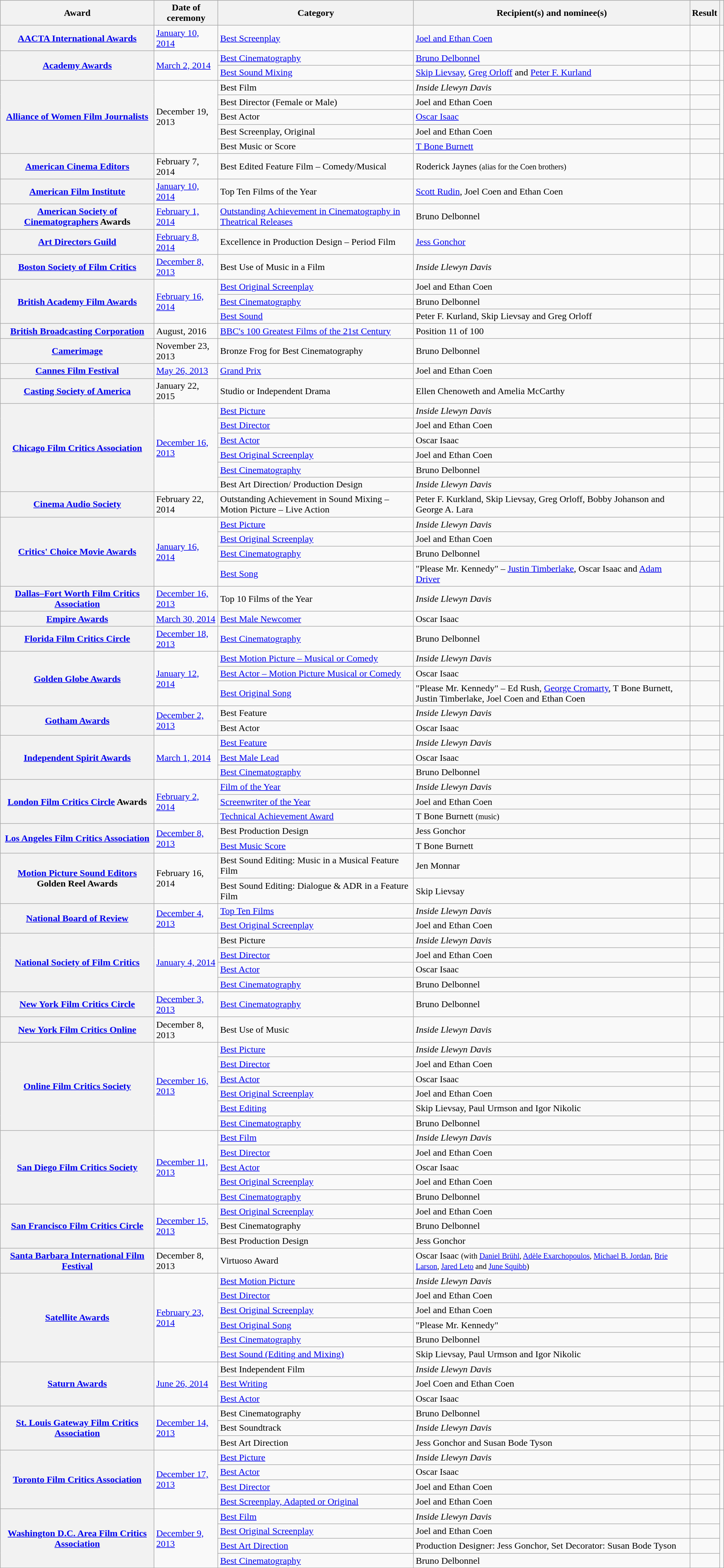<table class="wikitable plainrowheaders sortable">
<tr style="background:#ccc; text-align:center;">
<th scope="col">Award</th>
<th scope="col">Date of ceremony</th>
<th scope="col">Category</th>
<th scope="col">Recipient(s) and nominee(s)</th>
<th scope="col">Result</th>
<th scope="col" class="unsortable"></th>
</tr>
<tr>
<th scope="row"><a href='#'>AACTA International Awards</a></th>
<td><a href='#'>January 10, 2014</a></td>
<td><a href='#'>Best Screenplay</a></td>
<td><a href='#'>Joel and Ethan Coen</a></td>
<td></td>
<td style="text-align:center;"></td>
</tr>
<tr>
<th scope="row" rowspan="2"><a href='#'>Academy Awards</a></th>
<td rowspan="2"><a href='#'>March 2, 2014</a></td>
<td><a href='#'>Best Cinematography</a></td>
<td><a href='#'>Bruno Delbonnel</a></td>
<td></td>
<td rowspan="2" style="text-align:center;"><br></td>
</tr>
<tr>
<td><a href='#'>Best Sound Mixing</a></td>
<td><a href='#'>Skip Lievsay</a>, <a href='#'>Greg Orloff</a> and <a href='#'>Peter F. Kurland</a></td>
<td></td>
</tr>
<tr>
<th scope="row" rowspan="5"><a href='#'>Alliance of Women Film Journalists</a></th>
<td rowspan="5">December 19, 2013</td>
<td>Best Film</td>
<td><em>Inside Llewyn Davis</em></td>
<td></td>
<td rowspan="5" style="text-align:center;"><br></td>
</tr>
<tr>
<td>Best Director (Female or Male)</td>
<td>Joel and Ethan Coen</td>
<td></td>
</tr>
<tr>
<td>Best Actor</td>
<td><a href='#'>Oscar Isaac</a></td>
<td></td>
</tr>
<tr>
<td>Best Screenplay, Original</td>
<td>Joel and Ethan Coen</td>
<td></td>
</tr>
<tr>
<td>Best Music or Score</td>
<td><a href='#'>T Bone Burnett</a></td>
<td></td>
</tr>
<tr>
<th scope="row"><a href='#'>American Cinema Editors</a></th>
<td>February 7, 2014</td>
<td>Best Edited Feature Film – Comedy/Musical</td>
<td>Roderick Jaynes <small>(alias for the Coen brothers)</small></td>
<td></td>
<td style="text-align:center;"></td>
</tr>
<tr>
<th scope="row"><a href='#'>American Film Institute</a></th>
<td><a href='#'>January 10, 2014</a></td>
<td>Top Ten Films of the Year</td>
<td><a href='#'>Scott Rudin</a>, Joel Coen and Ethan Coen</td>
<td></td>
<td style="text-align:center;"></td>
</tr>
<tr>
<th scope="row"><a href='#'>American Society of Cinematographers</a> Awards</th>
<td><a href='#'>February 1, 2014</a></td>
<td><a href='#'>Outstanding Achievement in Cinematography in Theatrical Releases</a></td>
<td>Bruno Delbonnel</td>
<td></td>
<td style="text-align:center;"></td>
</tr>
<tr>
<th scope="row"><a href='#'>Art Directors Guild</a></th>
<td><a href='#'>February 8, 2014</a></td>
<td>Excellence in Production Design – Period Film</td>
<td><a href='#'>Jess Gonchor</a></td>
<td></td>
<td style="text-align:center;"></td>
</tr>
<tr>
<th scope="row"><a href='#'>Boston Society of Film Critics</a></th>
<td><a href='#'>December 8, 2013</a></td>
<td>Best Use of Music in a Film</td>
<td><em>Inside Llewyn Davis</em></td>
<td></td>
<td style="text-align:center;"></td>
</tr>
<tr>
<th scope="row" rowspan="3"><a href='#'>British Academy Film Awards</a></th>
<td rowspan="3"><a href='#'>February 16, 2014</a></td>
<td><a href='#'>Best Original Screenplay</a></td>
<td>Joel and Ethan Coen</td>
<td></td>
<td rowspan="3" style="text-align:center;"><br></td>
</tr>
<tr>
<td><a href='#'>Best Cinematography</a></td>
<td>Bruno Delbonnel</td>
<td></td>
</tr>
<tr>
<td><a href='#'>Best Sound</a></td>
<td>Peter F. Kurland, Skip Lievsay and Greg Orloff</td>
<td></td>
</tr>
<tr>
<th scope="row"><a href='#'>British Broadcasting Corporation</a></th>
<td>August, 2016</td>
<td><a href='#'>BBC's 100 Greatest Films of the 21st Century</a></td>
<td>Position 11 of 100</td>
<td></td>
<td style="text-align:center;"></td>
</tr>
<tr>
<th scope="row"><a href='#'>Camerimage</a></th>
<td>November 23, 2013</td>
<td>Bronze Frog for Best Cinematography</td>
<td>Bruno Delbonnel</td>
<td></td>
<td style="text-align:center;"></td>
</tr>
<tr>
<th scope="row"><a href='#'>Cannes Film Festival</a></th>
<td><a href='#'>May 26, 2013</a></td>
<td><a href='#'>Grand Prix</a></td>
<td>Joel and Ethan Coen</td>
<td></td>
<td style="text-align:center;"></td>
</tr>
<tr>
<th scope="row"><a href='#'>Casting Society of America</a></th>
<td>January 22, 2015</td>
<td>Studio or Independent Drama</td>
<td>Ellen Chenoweth and Amelia McCarthy</td>
<td></td>
<td style="text-align:center;"></td>
</tr>
<tr>
<th scope="row" rowspan="6"><a href='#'>Chicago Film Critics Association</a></th>
<td rowspan="6"><a href='#'>December 16, 2013</a></td>
<td><a href='#'>Best Picture</a></td>
<td><em>Inside Llewyn Davis</em></td>
<td></td>
<td rowspan="6" style="text-align:center;"></td>
</tr>
<tr>
<td><a href='#'>Best Director</a></td>
<td>Joel and Ethan Coen</td>
<td></td>
</tr>
<tr>
<td><a href='#'>Best Actor</a></td>
<td>Oscar Isaac</td>
<td></td>
</tr>
<tr>
<td><a href='#'>Best Original Screenplay</a></td>
<td>Joel and Ethan Coen</td>
<td></td>
</tr>
<tr>
<td><a href='#'>Best Cinematography</a></td>
<td>Bruno Delbonnel</td>
<td></td>
</tr>
<tr>
<td>Best Art Direction/ Production Design</td>
<td><em>Inside Llewyn Davis</em></td>
<td></td>
</tr>
<tr>
<th scope="row"><a href='#'>Cinema Audio Society</a></th>
<td>February 22, 2014</td>
<td>Outstanding Achievement in Sound Mixing – Motion Picture – Live Action</td>
<td>Peter F. Kurkland, Skip Lievsay, Greg Orloff, Bobby Johanson and George A. Lara</td>
<td></td>
<td style="text-align:center;"></td>
</tr>
<tr>
<th scope="row" rowspan="4"><a href='#'>Critics' Choice Movie Awards</a></th>
<td rowspan="4"><a href='#'>January 16, 2014</a></td>
<td><a href='#'>Best Picture</a></td>
<td><em>Inside Llewyn Davis</em></td>
<td></td>
<td rowspan="4" style="text-align:center;"><br></td>
</tr>
<tr>
<td><a href='#'>Best Original Screenplay</a></td>
<td>Joel and Ethan Coen</td>
<td></td>
</tr>
<tr>
<td><a href='#'>Best Cinematography</a></td>
<td>Bruno Delbonnel</td>
<td></td>
</tr>
<tr>
<td><a href='#'>Best Song</a></td>
<td>"Please Mr. Kennedy" – <a href='#'>Justin Timberlake</a>, Oscar Isaac and <a href='#'>Adam Driver</a></td>
<td></td>
</tr>
<tr>
<th scope="row"><a href='#'>Dallas–Fort Worth Film Critics Association</a></th>
<td><a href='#'>December 16, 2013</a></td>
<td>Top 10 Films of the Year</td>
<td><em>Inside Llewyn Davis</em></td>
<td></td>
<td style="text-align:center;"></td>
</tr>
<tr>
<th scope="row"><a href='#'>Empire Awards</a></th>
<td><a href='#'>March 30, 2014</a></td>
<td><a href='#'>Best Male Newcomer</a></td>
<td>Oscar Isaac</td>
<td></td>
<td style="text-align:center;"><br></td>
</tr>
<tr>
<th scope="row"><a href='#'>Florida Film Critics Circle</a></th>
<td><a href='#'>December 18, 2013</a></td>
<td><a href='#'>Best Cinematography</a></td>
<td>Bruno Delbonnel</td>
<td></td>
<td style="text-align:center;"></td>
</tr>
<tr>
<th scope="row" rowspan="3"><a href='#'>Golden Globe Awards</a></th>
<td rowspan="3"><a href='#'>January 12, 2014</a></td>
<td><a href='#'>Best Motion Picture – Musical or Comedy</a></td>
<td><em>Inside Llewyn Davis</em></td>
<td></td>
<td rowspan="3" style="text-align:center;"><br></td>
</tr>
<tr>
<td><a href='#'>Best Actor – Motion Picture Musical or Comedy</a></td>
<td>Oscar Isaac</td>
<td></td>
</tr>
<tr>
<td><a href='#'>Best Original Song</a></td>
<td>"Please Mr. Kennedy" – Ed Rush, <a href='#'>George Cromarty</a>, T Bone Burnett, Justin Timberlake, Joel Coen and Ethan Coen</td>
<td></td>
</tr>
<tr>
<th scope="row" rowspan="2"><a href='#'>Gotham Awards</a></th>
<td rowspan="2"><a href='#'>December 2, 2013</a></td>
<td>Best Feature</td>
<td><em>Inside Llewyn Davis</em></td>
<td></td>
<td rowspan="2" style="text-align:center;"></td>
</tr>
<tr>
<td>Best Actor</td>
<td>Oscar Isaac</td>
<td></td>
</tr>
<tr>
<th scope="row" rowspan="3"><a href='#'>Independent Spirit Awards</a></th>
<td rowspan="3"><a href='#'>March 1, 2014</a></td>
<td><a href='#'>Best Feature</a></td>
<td><em>Inside Llewyn Davis</em></td>
<td></td>
<td rowspan="3" style="text-align:center;"></td>
</tr>
<tr>
<td><a href='#'>Best Male Lead</a></td>
<td>Oscar Isaac</td>
<td></td>
</tr>
<tr>
<td><a href='#'>Best Cinematography</a></td>
<td>Bruno Delbonnel</td>
<td></td>
</tr>
<tr>
<th scope="row" rowspan="3"><a href='#'>London Film Critics Circle</a> Awards</th>
<td rowspan="3"><a href='#'>February 2, 2014</a></td>
<td><a href='#'>Film of the Year</a></td>
<td><em>Inside Llewyn Davis</em></td>
<td></td>
<td rowspan="3" style="text-align:center;"><br></td>
</tr>
<tr>
<td><a href='#'>Screenwriter of the Year</a></td>
<td>Joel and Ethan Coen</td>
<td></td>
</tr>
<tr>
<td><a href='#'>Technical Achievement Award</a></td>
<td>T Bone Burnett <small>(music)</small></td>
<td></td>
</tr>
<tr>
<th scope="row" rowspan="2"><a href='#'>Los Angeles Film Critics Association</a></th>
<td rowspan="2"><a href='#'>December 8, 2013</a></td>
<td>Best Production Design</td>
<td>Jess Gonchor</td>
<td></td>
<td rowspan="2" style="text-align:center;"></td>
</tr>
<tr>
<td><a href='#'>Best Music Score</a></td>
<td>T Bone Burnett</td>
<td></td>
</tr>
<tr>
<th scope="row" rowspan="2"><a href='#'>Motion Picture Sound Editors</a> Golden Reel Awards</th>
<td rowspan="2">February 16, 2014</td>
<td>Best Sound Editing: Music in a Musical Feature Film</td>
<td>Jen Monnar</td>
<td></td>
<td rowspan="2" style="text-align:center;"><br></td>
</tr>
<tr>
<td>Best Sound Editing: Dialogue & ADR in a Feature Film</td>
<td>Skip Lievsay</td>
<td></td>
</tr>
<tr>
<th scope="row" rowspan="2"><a href='#'>National Board of Review</a></th>
<td rowspan="2"><a href='#'>December 4, 2013</a></td>
<td><a href='#'>Top Ten Films</a></td>
<td><em>Inside Llewyn Davis</em></td>
<td></td>
<td rowspan="2" style="text-align:center;"></td>
</tr>
<tr>
<td><a href='#'>Best Original Screenplay</a></td>
<td>Joel and Ethan Coen</td>
<td></td>
</tr>
<tr>
<th scope="row" rowspan="4"><a href='#'>National Society of Film Critics</a></th>
<td rowspan="4"><a href='#'>January 4, 2014</a></td>
<td>Best Picture</td>
<td><em>Inside Llewyn Davis</em></td>
<td></td>
<td rowspan="4" style="text-align:center;"></td>
</tr>
<tr>
<td><a href='#'>Best Director</a></td>
<td>Joel and Ethan Coen</td>
<td></td>
</tr>
<tr>
<td><a href='#'>Best Actor</a></td>
<td>Oscar Isaac</td>
<td></td>
</tr>
<tr>
<td><a href='#'>Best Cinematography</a></td>
<td>Bruno Delbonnel</td>
<td></td>
</tr>
<tr>
<th scope="row"><a href='#'>New York Film Critics Circle</a></th>
<td><a href='#'>December 3, 2013</a></td>
<td><a href='#'>Best Cinematography</a></td>
<td>Bruno Delbonnel</td>
<td></td>
<td style="text-align:center;"></td>
</tr>
<tr>
<th scope="row"><a href='#'>New York Film Critics Online</a></th>
<td>December 8, 2013</td>
<td>Best Use of Music</td>
<td><em>Inside Llewyn Davis</em></td>
<td></td>
<td style="text-align:center;"></td>
</tr>
<tr>
<th scope="row" rowspan="6"><a href='#'>Online Film Critics Society</a></th>
<td rowspan="6"><a href='#'>December 16, 2013</a></td>
<td><a href='#'>Best Picture</a></td>
<td><em>Inside Llewyn Davis</em></td>
<td></td>
<td rowspan="6" style="text-align:center;"></td>
</tr>
<tr>
<td><a href='#'>Best Director</a></td>
<td>Joel and Ethan Coen</td>
<td></td>
</tr>
<tr>
<td><a href='#'>Best Actor</a></td>
<td>Oscar Isaac</td>
<td></td>
</tr>
<tr>
<td><a href='#'>Best Original Screenplay</a></td>
<td>Joel and Ethan Coen</td>
<td></td>
</tr>
<tr>
<td><a href='#'>Best Editing</a></td>
<td>Skip Lievsay, Paul Urmson and Igor Nikolic</td>
<td></td>
</tr>
<tr>
<td><a href='#'>Best Cinematography</a></td>
<td>Bruno Delbonnel</td>
<td></td>
</tr>
<tr>
<th scope="row" rowspan="5"><a href='#'>San Diego Film Critics Society</a></th>
<td rowspan="5"><a href='#'>December 11, 2013</a></td>
<td><a href='#'>Best Film</a></td>
<td><em>Inside Llewyn Davis</em></td>
<td></td>
<td rowspan="5" style="text-align:center;"><br></td>
</tr>
<tr>
<td><a href='#'>Best Director</a></td>
<td>Joel and Ethan Coen</td>
<td></td>
</tr>
<tr>
<td><a href='#'>Best Actor</a></td>
<td>Oscar Isaac</td>
<td></td>
</tr>
<tr>
<td><a href='#'>Best Original Screenplay</a></td>
<td>Joel and Ethan Coen</td>
<td></td>
</tr>
<tr>
<td><a href='#'>Best Cinematography</a></td>
<td>Bruno Delbonnel</td>
<td></td>
</tr>
<tr>
<th scope="row" rowspan="3"><a href='#'>San Francisco Film Critics Circle</a></th>
<td rowspan="3"><a href='#'>December 15, 2013</a></td>
<td><a href='#'>Best Original Screenplay</a></td>
<td>Joel and Ethan Coen</td>
<td></td>
<td rowspan="3" style="text-align:center;"></td>
</tr>
<tr>
<td>Best Cinematography</td>
<td>Bruno Delbonnel</td>
<td></td>
</tr>
<tr>
<td>Best Production Design</td>
<td>Jess Gonchor</td>
<td></td>
</tr>
<tr>
<th scope="row"><a href='#'>Santa Barbara International Film Festival</a></th>
<td>December 8, 2013</td>
<td>Virtuoso Award</td>
<td>Oscar Isaac <small>(with <a href='#'>Daniel Brühl</a>, <a href='#'>Adèle Exarchopoulos</a>, <a href='#'>Michael B. Jordan</a>, <a href='#'>Brie Larson</a>, <a href='#'>Jared Leto</a> and <a href='#'>June Squibb</a>)</small></td>
<td></td>
<td style="text-align:center;"></td>
</tr>
<tr>
<th scope="row" rowspan="6"><a href='#'>Satellite Awards</a></th>
<td rowspan="6"><a href='#'>February 23, 2014</a></td>
<td><a href='#'>Best Motion Picture</a></td>
<td><em>Inside Llewyn Davis</em></td>
<td></td>
<td rowspan="6" style="text-align:center;"><br></td>
</tr>
<tr>
<td><a href='#'>Best Director</a></td>
<td>Joel and Ethan Coen</td>
<td></td>
</tr>
<tr>
<td><a href='#'>Best Original Screenplay</a></td>
<td>Joel and Ethan Coen</td>
<td></td>
</tr>
<tr>
<td><a href='#'>Best Original Song</a></td>
<td>"Please Mr. Kennedy"</td>
<td></td>
</tr>
<tr>
<td><a href='#'>Best Cinematography</a></td>
<td>Bruno Delbonnel</td>
<td></td>
</tr>
<tr>
<td><a href='#'>Best Sound (Editing and Mixing)</a></td>
<td>Skip Lievsay, Paul Urmson and Igor Nikolic</td>
<td></td>
</tr>
<tr>
<th scope="row" rowspan="3"><a href='#'>Saturn Awards</a></th>
<td rowspan="3"><a href='#'>June 26, 2014</a></td>
<td>Best Independent Film</td>
<td><em>Inside Llewyn Davis</em></td>
<td></td>
<td rowspan="3" style="text-align:center;"></td>
</tr>
<tr>
<td><a href='#'>Best Writing</a></td>
<td>Joel Coen and Ethan Coen</td>
<td></td>
</tr>
<tr>
<td><a href='#'>Best Actor</a></td>
<td>Oscar Isaac</td>
<td></td>
</tr>
<tr>
<th scope="row" rowspan="3"><a href='#'>St. Louis Gateway Film Critics Association</a></th>
<td rowspan="3"><a href='#'>December 14, 2013</a></td>
<td>Best Cinematography</td>
<td>Bruno Delbonnel</td>
<td></td>
<td rowspan="3" style="text-align:center;"><br></td>
</tr>
<tr>
<td>Best Soundtrack</td>
<td><em>Inside Llewyn Davis</em></td>
<td></td>
</tr>
<tr>
<td>Best Art Direction</td>
<td>Jess Gonchor and Susan Bode Tyson</td>
<td></td>
</tr>
<tr>
<th scope="row" rowspan="4"><a href='#'>Toronto Film Critics Association</a></th>
<td rowspan="4"><a href='#'>December 17, 2013</a></td>
<td><a href='#'>Best Picture</a></td>
<td><em>Inside Llewyn Davis</em></td>
<td></td>
<td rowspan="4" style="text-align:center;"></td>
</tr>
<tr>
<td><a href='#'>Best Actor</a></td>
<td>Oscar Isaac</td>
<td></td>
</tr>
<tr>
<td><a href='#'>Best Director</a></td>
<td>Joel and Ethan Coen</td>
<td></td>
</tr>
<tr>
<td><a href='#'>Best Screenplay, Adapted or Original</a></td>
<td>Joel and Ethan Coen</td>
<td></td>
</tr>
<tr>
<th scope="row" rowspan="4"><a href='#'>Washington D.C. Area Film Critics Association</a></th>
<td rowspan="4"><a href='#'>December 9, 2013</a></td>
<td><a href='#'>Best Film</a></td>
<td><em>Inside Llewyn Davis</em></td>
<td></td>
<td rowspan="4" style="text-align:center;"></td>
</tr>
<tr>
<td><a href='#'>Best Original Screenplay</a></td>
<td>Joel and Ethan Coen</td>
<td></td>
</tr>
<tr>
<td><a href='#'>Best Art Direction</a></td>
<td>Production Designer: Jess Gonchor, Set Decorator: Susan Bode Tyson</td>
<td></td>
</tr>
<tr>
<td><a href='#'>Best Cinematography</a></td>
<td>Bruno Delbonnel</td>
<td></td>
</tr>
<tr>
</tr>
</table>
